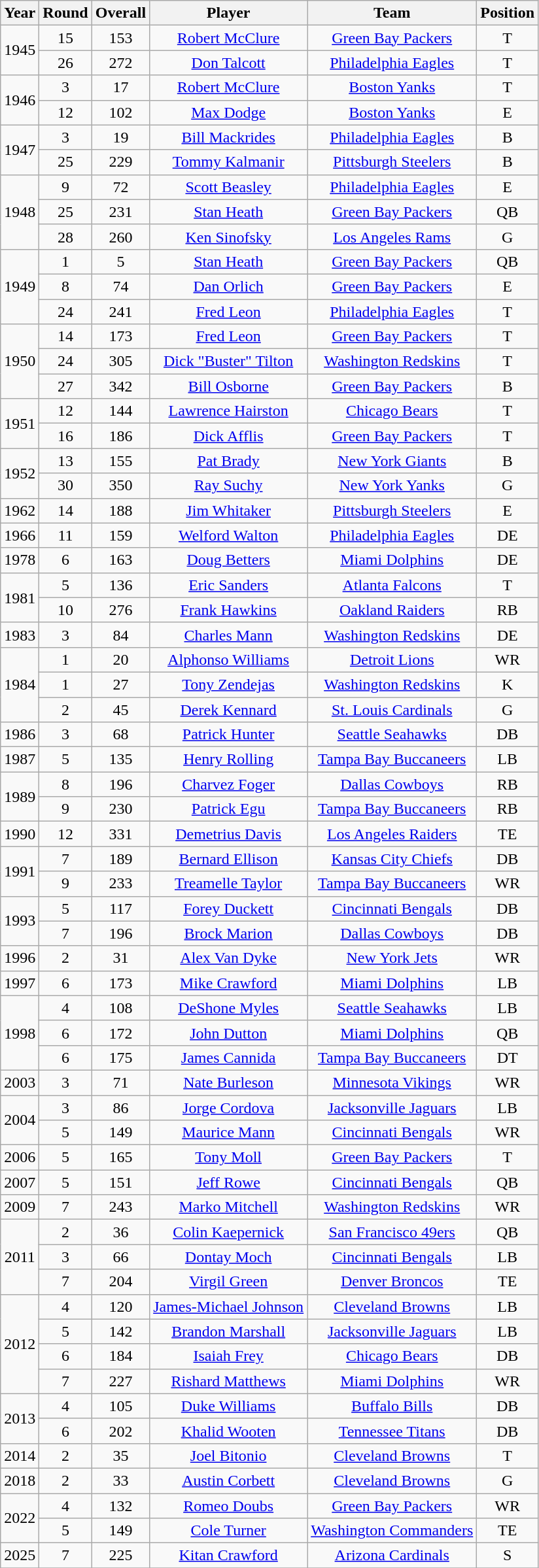<table class="wikitable sortable" style="text-align: center;">
<tr>
<th>Year</th>
<th>Round</th>
<th>Overall</th>
<th>Player</th>
<th>Team</th>
<th>Position</th>
</tr>
<tr>
<td rowspan="2">1945</td>
<td>15</td>
<td>153</td>
<td><a href='#'>Robert McClure</a></td>
<td><a href='#'>Green Bay Packers</a></td>
<td>T</td>
</tr>
<tr>
<td>26</td>
<td>272</td>
<td><a href='#'>Don Talcott</a></td>
<td><a href='#'>Philadelphia Eagles</a></td>
<td>T</td>
</tr>
<tr>
<td rowspan="2">1946</td>
<td>3</td>
<td>17</td>
<td><a href='#'>Robert McClure</a></td>
<td><a href='#'>Boston Yanks</a></td>
<td>T</td>
</tr>
<tr>
<td>12</td>
<td>102</td>
<td><a href='#'>Max Dodge</a></td>
<td><a href='#'>Boston Yanks</a></td>
<td>E</td>
</tr>
<tr>
<td rowspan="2">1947</td>
<td>3</td>
<td>19</td>
<td><a href='#'>Bill Mackrides</a></td>
<td><a href='#'>Philadelphia Eagles</a></td>
<td>B</td>
</tr>
<tr>
<td>25</td>
<td>229</td>
<td><a href='#'>Tommy Kalmanir</a></td>
<td><a href='#'>Pittsburgh Steelers</a></td>
<td>B</td>
</tr>
<tr>
<td rowspan="3">1948</td>
<td>9</td>
<td>72</td>
<td><a href='#'>Scott Beasley</a></td>
<td><a href='#'>Philadelphia Eagles</a></td>
<td>E</td>
</tr>
<tr>
<td>25</td>
<td>231</td>
<td><a href='#'>Stan Heath</a></td>
<td><a href='#'>Green Bay Packers</a></td>
<td>QB</td>
</tr>
<tr>
<td>28</td>
<td>260</td>
<td><a href='#'>Ken Sinofsky</a></td>
<td><a href='#'>Los Angeles Rams</a></td>
<td>G</td>
</tr>
<tr>
<td rowspan="3">1949</td>
<td>1</td>
<td>5</td>
<td><a href='#'>Stan Heath</a></td>
<td><a href='#'>Green Bay Packers</a></td>
<td>QB</td>
</tr>
<tr>
<td>8</td>
<td>74</td>
<td><a href='#'>Dan Orlich</a></td>
<td><a href='#'>Green Bay Packers</a></td>
<td>E</td>
</tr>
<tr>
<td>24</td>
<td>241</td>
<td><a href='#'>Fred Leon</a></td>
<td><a href='#'>Philadelphia Eagles</a></td>
<td>T</td>
</tr>
<tr>
<td rowspan="3">1950</td>
<td>14</td>
<td>173</td>
<td><a href='#'>Fred Leon</a></td>
<td><a href='#'>Green Bay Packers</a></td>
<td>T</td>
</tr>
<tr>
<td>24</td>
<td>305</td>
<td><a href='#'>Dick "Buster" Tilton</a></td>
<td><a href='#'>Washington Redskins</a></td>
<td>T</td>
</tr>
<tr>
<td>27</td>
<td>342</td>
<td><a href='#'>Bill Osborne</a></td>
<td><a href='#'>Green Bay Packers</a></td>
<td>B</td>
</tr>
<tr>
<td rowspan="2">1951</td>
<td>12</td>
<td>144</td>
<td><a href='#'>Lawrence Hairston</a></td>
<td><a href='#'>Chicago Bears</a></td>
<td>T</td>
</tr>
<tr>
<td>16</td>
<td>186</td>
<td><a href='#'>Dick Afflis</a></td>
<td><a href='#'>Green Bay Packers</a></td>
<td>T</td>
</tr>
<tr>
<td rowspan="2">1952</td>
<td>13</td>
<td>155</td>
<td><a href='#'>Pat Brady</a></td>
<td><a href='#'>New York Giants</a></td>
<td>B</td>
</tr>
<tr>
<td>30</td>
<td>350</td>
<td><a href='#'>Ray Suchy</a></td>
<td><a href='#'>New York Yanks</a></td>
<td>G</td>
</tr>
<tr>
<td>1962</td>
<td>14</td>
<td>188</td>
<td><a href='#'>Jim Whitaker</a></td>
<td><a href='#'>Pittsburgh Steelers</a></td>
<td>E</td>
</tr>
<tr>
<td>1966</td>
<td>11</td>
<td>159</td>
<td><a href='#'>Welford Walton</a></td>
<td><a href='#'>Philadelphia Eagles</a></td>
<td>DE</td>
</tr>
<tr>
<td>1978</td>
<td>6</td>
<td>163</td>
<td><a href='#'>Doug Betters</a></td>
<td><a href='#'>Miami Dolphins</a></td>
<td>DE</td>
</tr>
<tr>
<td rowspan="2">1981</td>
<td>5</td>
<td>136</td>
<td><a href='#'>Eric Sanders</a></td>
<td><a href='#'>Atlanta Falcons</a></td>
<td>T</td>
</tr>
<tr>
<td>10</td>
<td>276</td>
<td><a href='#'>Frank Hawkins</a></td>
<td><a href='#'>Oakland Raiders</a></td>
<td>RB</td>
</tr>
<tr>
<td>1983</td>
<td>3</td>
<td>84</td>
<td><a href='#'>Charles Mann</a></td>
<td><a href='#'>Washington Redskins</a></td>
<td>DE</td>
</tr>
<tr>
<td rowspan="3">1984</td>
<td>1</td>
<td>20</td>
<td><a href='#'>Alphonso Williams</a></td>
<td><a href='#'>Detroit Lions</a></td>
<td>WR</td>
</tr>
<tr>
<td>1</td>
<td>27</td>
<td><a href='#'>Tony Zendejas</a></td>
<td><a href='#'>Washington Redskins</a></td>
<td>K</td>
</tr>
<tr>
<td>2</td>
<td>45</td>
<td><a href='#'>Derek Kennard</a></td>
<td><a href='#'>St. Louis Cardinals</a></td>
<td>G</td>
</tr>
<tr>
<td>1986</td>
<td>3</td>
<td>68</td>
<td><a href='#'>Patrick Hunter</a></td>
<td><a href='#'>Seattle Seahawks</a></td>
<td>DB</td>
</tr>
<tr>
<td>1987</td>
<td>5</td>
<td>135</td>
<td><a href='#'>Henry Rolling</a></td>
<td><a href='#'>Tampa Bay Buccaneers</a></td>
<td>LB</td>
</tr>
<tr>
<td rowspan="2">1989</td>
<td>8</td>
<td>196</td>
<td><a href='#'>Charvez Foger</a></td>
<td><a href='#'>Dallas Cowboys</a></td>
<td>RB</td>
</tr>
<tr>
<td>9</td>
<td>230</td>
<td><a href='#'>Patrick Egu</a></td>
<td><a href='#'>Tampa Bay Buccaneers</a></td>
<td>RB</td>
</tr>
<tr>
<td>1990</td>
<td>12</td>
<td>331</td>
<td><a href='#'>Demetrius Davis</a></td>
<td><a href='#'>Los Angeles Raiders</a></td>
<td>TE</td>
</tr>
<tr>
<td rowspan="2">1991</td>
<td>7</td>
<td>189</td>
<td><a href='#'>Bernard Ellison</a></td>
<td><a href='#'>Kansas City Chiefs</a></td>
<td>DB</td>
</tr>
<tr>
<td>9</td>
<td>233</td>
<td><a href='#'>Treamelle Taylor</a></td>
<td><a href='#'>Tampa Bay Buccaneers</a></td>
<td>WR</td>
</tr>
<tr>
<td rowspan="2">1993</td>
<td>5</td>
<td>117</td>
<td><a href='#'>Forey Duckett</a></td>
<td><a href='#'>Cincinnati Bengals</a></td>
<td>DB</td>
</tr>
<tr>
<td>7</td>
<td>196</td>
<td><a href='#'>Brock Marion</a></td>
<td><a href='#'>Dallas Cowboys</a></td>
<td>DB</td>
</tr>
<tr>
<td>1996</td>
<td>2</td>
<td>31</td>
<td><a href='#'>Alex Van Dyke</a></td>
<td><a href='#'>New York Jets</a></td>
<td>WR</td>
</tr>
<tr>
<td>1997</td>
<td>6</td>
<td>173</td>
<td><a href='#'>Mike Crawford</a></td>
<td><a href='#'>Miami Dolphins</a></td>
<td>LB</td>
</tr>
<tr>
<td rowspan="3">1998</td>
<td>4</td>
<td>108</td>
<td><a href='#'>DeShone Myles</a></td>
<td><a href='#'>Seattle Seahawks</a></td>
<td>LB</td>
</tr>
<tr>
<td>6</td>
<td>172</td>
<td><a href='#'>John Dutton</a></td>
<td><a href='#'>Miami Dolphins</a></td>
<td>QB</td>
</tr>
<tr>
<td>6</td>
<td>175</td>
<td><a href='#'>James Cannida</a></td>
<td><a href='#'>Tampa Bay Buccaneers</a></td>
<td>DT</td>
</tr>
<tr>
<td>2003</td>
<td>3</td>
<td>71</td>
<td><a href='#'>Nate Burleson</a></td>
<td><a href='#'>Minnesota Vikings</a></td>
<td>WR</td>
</tr>
<tr>
<td rowspan="2">2004</td>
<td>3</td>
<td>86</td>
<td><a href='#'>Jorge Cordova</a></td>
<td><a href='#'>Jacksonville Jaguars</a></td>
<td>LB</td>
</tr>
<tr>
<td>5</td>
<td>149</td>
<td><a href='#'>Maurice Mann</a></td>
<td><a href='#'>Cincinnati Bengals</a></td>
<td>WR</td>
</tr>
<tr>
<td>2006</td>
<td>5</td>
<td>165</td>
<td><a href='#'>Tony Moll</a></td>
<td><a href='#'>Green Bay Packers</a></td>
<td>T</td>
</tr>
<tr>
<td>2007</td>
<td>5</td>
<td>151</td>
<td><a href='#'>Jeff Rowe</a></td>
<td><a href='#'>Cincinnati Bengals</a></td>
<td>QB</td>
</tr>
<tr>
<td>2009</td>
<td>7</td>
<td>243</td>
<td><a href='#'>Marko Mitchell</a></td>
<td><a href='#'>Washington Redskins</a></td>
<td>WR</td>
</tr>
<tr>
<td rowspan="3">2011</td>
<td>2</td>
<td>36</td>
<td><a href='#'>Colin Kaepernick</a></td>
<td><a href='#'>San Francisco 49ers</a></td>
<td>QB</td>
</tr>
<tr>
<td>3</td>
<td>66</td>
<td><a href='#'>Dontay Moch</a></td>
<td><a href='#'>Cincinnati Bengals</a></td>
<td>LB</td>
</tr>
<tr>
<td>7</td>
<td>204</td>
<td><a href='#'>Virgil Green</a></td>
<td><a href='#'>Denver Broncos</a></td>
<td>TE</td>
</tr>
<tr>
<td rowspan="4">2012</td>
<td>4</td>
<td>120</td>
<td><a href='#'>James-Michael Johnson</a></td>
<td><a href='#'>Cleveland Browns</a></td>
<td>LB</td>
</tr>
<tr>
<td>5</td>
<td>142</td>
<td><a href='#'>Brandon Marshall</a></td>
<td><a href='#'>Jacksonville Jaguars</a></td>
<td>LB</td>
</tr>
<tr>
<td>6</td>
<td>184</td>
<td><a href='#'>Isaiah Frey</a></td>
<td><a href='#'>Chicago Bears</a></td>
<td>DB</td>
</tr>
<tr>
<td>7</td>
<td>227</td>
<td><a href='#'>Rishard Matthews</a></td>
<td><a href='#'>Miami Dolphins</a></td>
<td>WR</td>
</tr>
<tr>
<td rowspan="2">2013</td>
<td>4</td>
<td>105</td>
<td><a href='#'>Duke Williams</a></td>
<td><a href='#'>Buffalo Bills</a></td>
<td>DB</td>
</tr>
<tr>
<td>6</td>
<td>202</td>
<td><a href='#'>Khalid Wooten</a></td>
<td><a href='#'>Tennessee Titans</a></td>
<td>DB</td>
</tr>
<tr>
<td>2014</td>
<td>2</td>
<td>35</td>
<td><a href='#'>Joel Bitonio</a></td>
<td><a href='#'>Cleveland Browns</a></td>
<td>T</td>
</tr>
<tr>
<td>2018</td>
<td>2</td>
<td>33</td>
<td><a href='#'>Austin Corbett</a></td>
<td><a href='#'>Cleveland Browns</a></td>
<td>G</td>
</tr>
<tr>
<td rowspan="2">2022</td>
<td>4</td>
<td>132</td>
<td><a href='#'>Romeo Doubs</a></td>
<td><a href='#'>Green Bay Packers</a></td>
<td>WR</td>
</tr>
<tr>
<td>5</td>
<td>149</td>
<td><a href='#'>Cole Turner</a></td>
<td><a href='#'>Washington Commanders</a></td>
<td>TE</td>
</tr>
<tr>
<td>2025</td>
<td>7</td>
<td>225</td>
<td><a href='#'>Kitan Crawford</a></td>
<td><a href='#'>Arizona Cardinals</a></td>
<td>S</td>
</tr>
<tr>
</tr>
</table>
